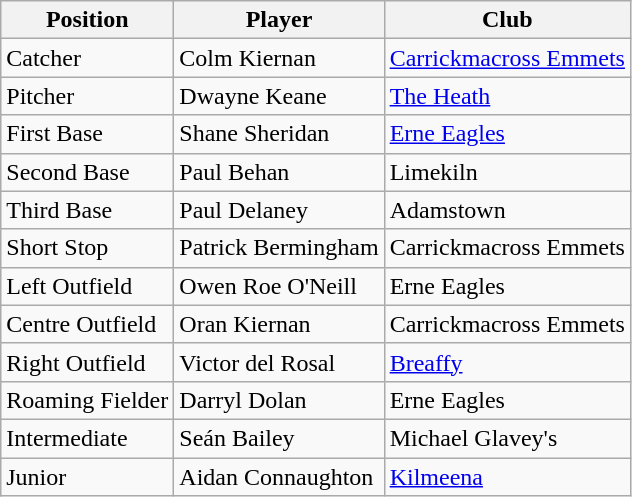<table class="wikitable">
<tr>
<th>Position</th>
<th>Player</th>
<th>Club</th>
</tr>
<tr>
<td>Catcher</td>
<td>Colm Kiernan</td>
<td><a href='#'>Carrickmacross Emmets</a></td>
</tr>
<tr>
<td>Pitcher</td>
<td>Dwayne Keane</td>
<td><a href='#'>The Heath</a></td>
</tr>
<tr>
<td>First Base</td>
<td>Shane Sheridan</td>
<td><a href='#'>Erne Eagles</a></td>
</tr>
<tr>
<td>Second Base</td>
<td>Paul Behan</td>
<td>Limekiln</td>
</tr>
<tr>
<td>Third Base</td>
<td>Paul Delaney</td>
<td>Adamstown</td>
</tr>
<tr>
<td>Short Stop</td>
<td>Patrick Bermingham</td>
<td>Carrickmacross Emmets</td>
</tr>
<tr>
<td>Left Outfield</td>
<td>Owen Roe O'Neill</td>
<td>Erne Eagles</td>
</tr>
<tr>
<td>Centre Outfield</td>
<td>Oran Kiernan</td>
<td>Carrickmacross Emmets</td>
</tr>
<tr>
<td>Right Outfield</td>
<td>Victor del Rosal</td>
<td><a href='#'>Breaffy</a></td>
</tr>
<tr>
<td>Roaming Fielder</td>
<td>Darryl Dolan</td>
<td>Erne Eagles</td>
</tr>
<tr>
<td>Intermediate</td>
<td>Seán Bailey</td>
<td>Michael Glavey's</td>
</tr>
<tr>
<td>Junior</td>
<td>Aidan Connaughton</td>
<td><a href='#'>Kilmeena</a></td>
</tr>
</table>
